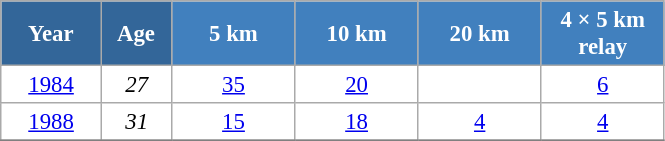<table class="wikitable" style="font-size:95%; text-align:center; border:grey solid 1px; border-collapse:collapse; background:#ffffff;">
<tr>
<th style="background-color:#369; color:white; width:60px;"> Year </th>
<th style="background-color:#369; color:white; width:40px;"> Age </th>
<th style="background-color:#4180be; color:white; width:75px;"> 5 km </th>
<th style="background-color:#4180be; color:white; width:75px;"> 10 km </th>
<th style="background-color:#4180be; color:white; width:75px;"> 20 km </th>
<th style="background-color:#4180be; color:white; width:75px;"> 4 × 5 km <br> relay </th>
</tr>
<tr>
<td><a href='#'>1984</a></td>
<td><em>27</em></td>
<td><a href='#'>35</a></td>
<td><a href='#'>20</a></td>
<td><a href='#'></a></td>
<td><a href='#'>6</a></td>
</tr>
<tr>
<td><a href='#'>1988</a></td>
<td><em>31</em></td>
<td><a href='#'>15</a></td>
<td><a href='#'>18</a></td>
<td><a href='#'>4</a></td>
<td><a href='#'>4</a></td>
</tr>
<tr>
</tr>
</table>
